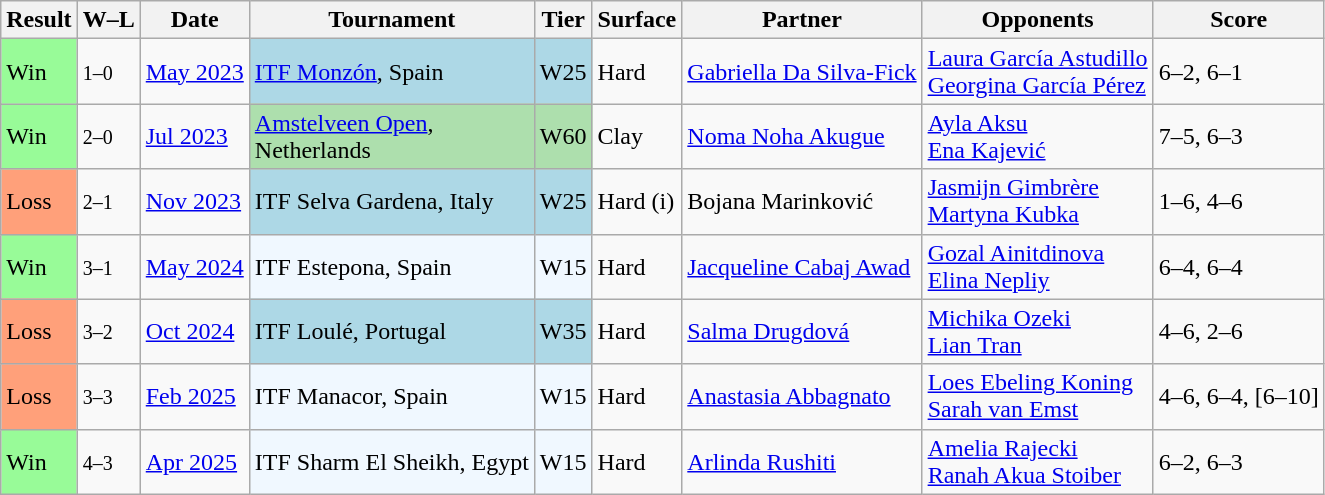<table class="sortable wikitable">
<tr>
<th>Result</th>
<th class="unsortable">W–L</th>
<th>Date</th>
<th>Tournament</th>
<th>Tier</th>
<th>Surface</th>
<th>Partner</th>
<th>Opponents</th>
<th class="unsortable">Score</th>
</tr>
<tr>
<td bgcolor=98FB98>Win</td>
<td><small>1–0</small></td>
<td><a href='#'>May 2023</a></td>
<td style="background:lightblue;"><a href='#'>ITF Monzón</a>, Spain</td>
<td style="background:lightblue;">W25</td>
<td>Hard</td>
<td> <a href='#'>Gabriella Da Silva-Fick</a></td>
<td> <a href='#'>Laura García Astudillo</a> <br>  <a href='#'>Georgina García Pérez</a></td>
<td>6–2, 6–1</td>
</tr>
<tr>
<td style="background:#98fb98;">Win</td>
<td><small>2–0</small></td>
<td><a href='#'>Jul 2023</a></td>
<td style="background:#addfad;"><a href='#'>Amstelveen Open</a>, <br>Netherlands</td>
<td style="background:#addfad;">W60</td>
<td>Clay</td>
<td> <a href='#'>Noma Noha Akugue</a></td>
<td> <a href='#'>Ayla Aksu</a> <br>  <a href='#'>Ena Kajević</a></td>
<td>7–5, 6–3</td>
</tr>
<tr>
<td style="background:#ffa07a;">Loss</td>
<td><small>2–1</small></td>
<td><a href='#'>Nov 2023</a></td>
<td style="background:lightblue;">ITF Selva Gardena, Italy</td>
<td style="background:lightblue;">W25</td>
<td>Hard (i)</td>
<td> Bojana Marinković</td>
<td> <a href='#'>Jasmijn Gimbrère</a> <br>  <a href='#'>Martyna Kubka</a></td>
<td>1–6, 4–6</td>
</tr>
<tr>
<td style="background:#98fb98;">Win</td>
<td><small>3–1</small></td>
<td><a href='#'>May 2024</a></td>
<td style="background:#f0f8ff;">ITF Estepona, Spain</td>
<td style="background:#f0f8ff;">W15</td>
<td>Hard</td>
<td> <a href='#'>Jacqueline Cabaj Awad</a></td>
<td> <a href='#'>Gozal Ainitdinova</a> <br>  <a href='#'>Elina Nepliy</a></td>
<td>6–4, 6–4</td>
</tr>
<tr>
<td style="background:#ffa07a;">Loss</td>
<td><small>3–2</small></td>
<td><a href='#'>Oct 2024</a></td>
<td style="background:lightblue;">ITF Loulé, Portugal</td>
<td style="background:lightblue;">W35</td>
<td>Hard</td>
<td> <a href='#'>Salma Drugdová</a></td>
<td> <a href='#'>Michika Ozeki</a> <br>  <a href='#'>Lian Tran</a></td>
<td>4–6, 2–6</td>
</tr>
<tr>
<td style="background:#ffa07a;">Loss</td>
<td><small>3–3</small></td>
<td><a href='#'>Feb 2025</a></td>
<td style="background:#f0f8ff;">ITF Manacor, Spain</td>
<td style="background:#f0f8ff;">W15</td>
<td>Hard</td>
<td> <a href='#'>Anastasia Abbagnato</a></td>
<td> <a href='#'>Loes Ebeling Koning</a><br> <a href='#'>Sarah van Emst</a></td>
<td>4–6, 6–4, [6–10]</td>
</tr>
<tr>
<td style="background:#98fb98;">Win</td>
<td><small>4–3</small></td>
<td><a href='#'>Apr 2025</a></td>
<td style="background:#f0f8ff;">ITF Sharm El Sheikh, Egypt</td>
<td style="background:#f0f8ff;">W15</td>
<td>Hard</td>
<td> <a href='#'>Arlinda Rushiti</a></td>
<td> <a href='#'>Amelia Rajecki</a> <br>  <a href='#'>Ranah Akua Stoiber</a></td>
<td>6–2, 6–3</td>
</tr>
</table>
